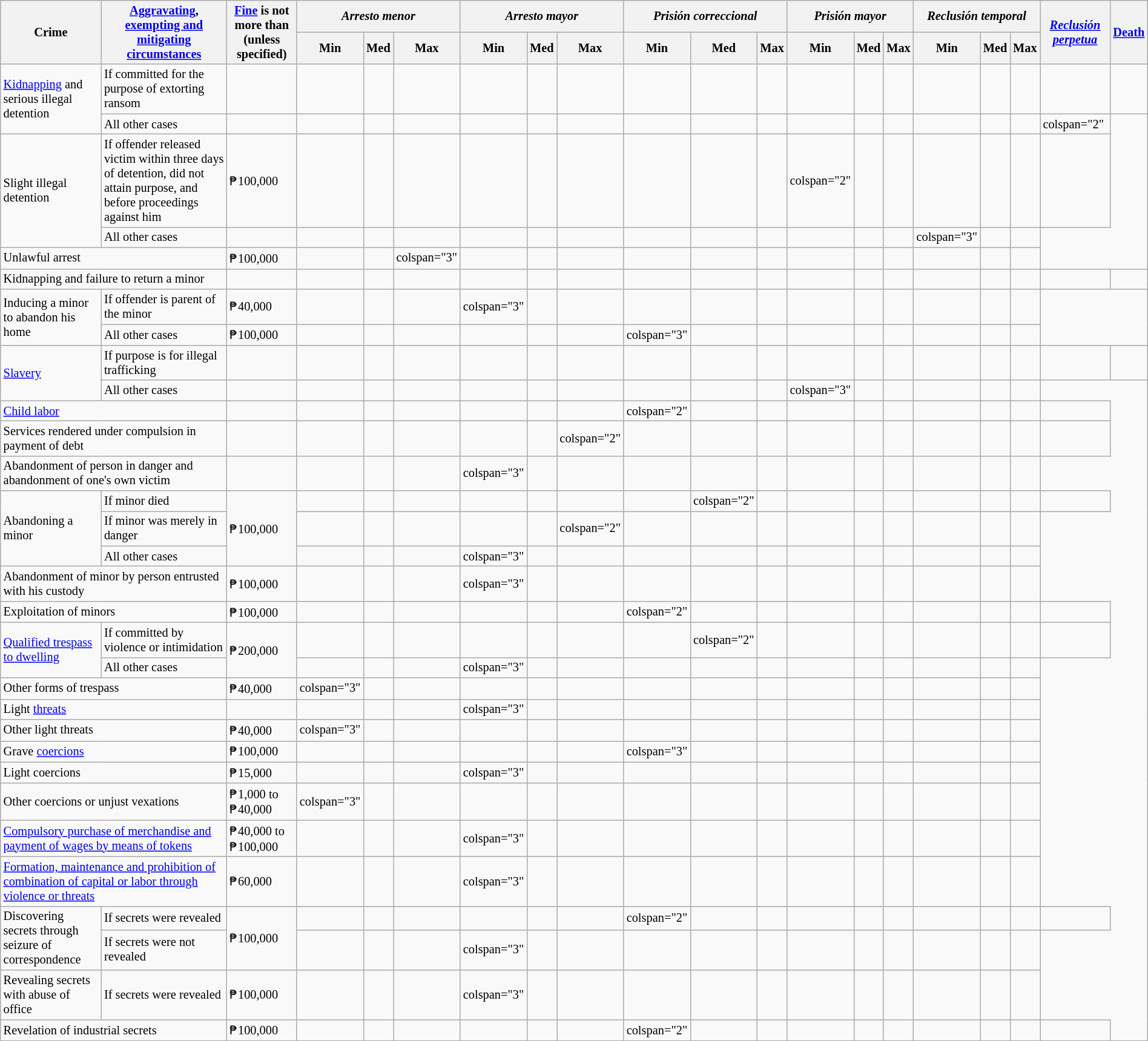<table class="wikitable" style="font-size:85%;" width="100%">
<tr>
<th rowspan="2">Crime</th>
<th rowspan="2"><a href='#'>Aggravating</a>, <a href='#'>exempting and mitigating circumstances</a></th>
<th rowspan="2"><a href='#'>Fine</a> is not more than (unless specified)</th>
<th colspan="3"><em>Arresto menor</em></th>
<th colspan="3"><em>Arresto mayor</em></th>
<th colspan="3"><em>Prisión correccional</em></th>
<th colspan="3"><em>Prisión mayor</em></th>
<th colspan="3"><em>Reclusión temporal</em></th>
<th rowspan="2"><em><a href='#'>Reclusión perpetua</a></em></th>
<th rowspan="2"><a href='#'>Death</a></th>
</tr>
<tr>
<th>Min</th>
<th>Med</th>
<th>Max</th>
<th>Min</th>
<th>Med</th>
<th>Max</th>
<th>Min</th>
<th>Med</th>
<th>Max</th>
<th>Min</th>
<th>Med</th>
<th>Max</th>
<th>Min</th>
<th>Med</th>
<th>Max</th>
</tr>
<tr>
<td rowspan="2"><a href='#'>Kidnapping</a> and serious illegal detention</td>
<td>If committed for the purpose of extorting ransom</td>
<td></td>
<td></td>
<td></td>
<td></td>
<td></td>
<td></td>
<td></td>
<td></td>
<td></td>
<td></td>
<td></td>
<td></td>
<td></td>
<td></td>
<td></td>
<td></td>
<td></td>
<td></td>
</tr>
<tr>
<td>All other cases</td>
<td></td>
<td></td>
<td></td>
<td></td>
<td></td>
<td></td>
<td></td>
<td></td>
<td></td>
<td></td>
<td></td>
<td></td>
<td></td>
<td></td>
<td></td>
<td></td>
<td>colspan="2" </td>
</tr>
<tr>
<td rowspan="2">Slight illegal detention</td>
<td>If offender released victim within three days of detention, did not attain purpose, and before proceedings against him</td>
<td>₱100,000</td>
<td></td>
<td></td>
<td></td>
<td></td>
<td></td>
<td></td>
<td></td>
<td></td>
<td></td>
<td>colspan="2" </td>
<td></td>
<td></td>
<td></td>
<td></td>
<td></td>
<td></td>
</tr>
<tr>
<td>All other cases</td>
<td></td>
<td></td>
<td></td>
<td></td>
<td></td>
<td></td>
<td></td>
<td></td>
<td></td>
<td></td>
<td></td>
<td></td>
<td></td>
<td>colspan="3" </td>
<td></td>
<td></td>
</tr>
<tr>
<td colspan="2">Unlawful arrest</td>
<td>₱100,000</td>
<td></td>
<td></td>
<td>colspan="3" </td>
<td></td>
<td></td>
<td></td>
<td></td>
<td></td>
<td></td>
<td></td>
<td></td>
<td></td>
<td></td>
<td></td>
<td></td>
</tr>
<tr>
<td colspan="2">Kidnapping and failure to return a minor</td>
<td></td>
<td></td>
<td></td>
<td></td>
<td></td>
<td></td>
<td></td>
<td></td>
<td></td>
<td></td>
<td></td>
<td></td>
<td></td>
<td></td>
<td></td>
<td></td>
<td></td>
<td></td>
</tr>
<tr>
<td rowspan="2">Inducing a minor to abandon his home</td>
<td>If offender is parent of the minor</td>
<td>₱40,000</td>
<td></td>
<td></td>
<td></td>
<td>colspan="3" </td>
<td></td>
<td></td>
<td></td>
<td></td>
<td></td>
<td></td>
<td></td>
<td></td>
<td></td>
<td></td>
<td></td>
</tr>
<tr>
<td>All other cases</td>
<td>₱100,000</td>
<td></td>
<td></td>
<td></td>
<td></td>
<td></td>
<td></td>
<td>colspan="3" </td>
<td></td>
<td></td>
<td></td>
<td></td>
<td></td>
<td></td>
<td></td>
<td></td>
</tr>
<tr>
<td rowspan="2"><a href='#'>Slavery</a></td>
<td>If purpose is for illegal trafficking</td>
<td></td>
<td></td>
<td></td>
<td></td>
<td></td>
<td></td>
<td></td>
<td></td>
<td></td>
<td></td>
<td></td>
<td></td>
<td></td>
<td></td>
<td></td>
<td></td>
<td></td>
<td></td>
</tr>
<tr>
<td>All other cases</td>
<td></td>
<td></td>
<td></td>
<td></td>
<td></td>
<td></td>
<td></td>
<td></td>
<td></td>
<td></td>
<td>colspan="3" </td>
<td></td>
<td></td>
<td></td>
<td></td>
<td></td>
</tr>
<tr>
<td colspan="2"><a href='#'>Child labor</a></td>
<td></td>
<td></td>
<td></td>
<td></td>
<td></td>
<td></td>
<td></td>
<td>colspan="2" </td>
<td></td>
<td></td>
<td></td>
<td></td>
<td></td>
<td></td>
<td></td>
<td></td>
<td></td>
</tr>
<tr>
<td colspan="2">Services rendered under compulsion in payment of debt</td>
<td></td>
<td></td>
<td></td>
<td></td>
<td></td>
<td></td>
<td>colspan="2" </td>
<td></td>
<td></td>
<td></td>
<td></td>
<td></td>
<td></td>
<td></td>
<td></td>
<td></td>
<td></td>
</tr>
<tr>
<td colspan="2">Abandonment of person in danger and abandonment of one's own victim</td>
<td></td>
<td></td>
<td></td>
<td></td>
<td>colspan="3" </td>
<td></td>
<td></td>
<td></td>
<td></td>
<td></td>
<td></td>
<td></td>
<td></td>
<td></td>
<td></td>
<td></td>
</tr>
<tr>
<td rowspan="3">Abandoning a minor</td>
<td>If minor died</td>
<td rowspan="3">₱100,000</td>
<td></td>
<td></td>
<td></td>
<td></td>
<td></td>
<td></td>
<td></td>
<td>colspan="2" </td>
<td></td>
<td></td>
<td></td>
<td></td>
<td></td>
<td></td>
<td></td>
<td></td>
</tr>
<tr>
<td>If minor was merely in danger</td>
<td></td>
<td></td>
<td></td>
<td></td>
<td></td>
<td>colspan="2" </td>
<td></td>
<td></td>
<td></td>
<td></td>
<td></td>
<td></td>
<td></td>
<td></td>
<td></td>
</tr>
<tr>
<td>All other cases</td>
<td></td>
<td></td>
<td></td>
<td>colspan="3" </td>
<td></td>
<td></td>
<td></td>
<td></td>
<td></td>
<td></td>
<td></td>
<td></td>
<td></td>
<td></td>
<td></td>
</tr>
<tr>
<td colspan="2">Abandonment of minor by person entrusted with his custody</td>
<td>₱100,000</td>
<td></td>
<td></td>
<td></td>
<td>colspan="3" </td>
<td></td>
<td></td>
<td></td>
<td></td>
<td></td>
<td></td>
<td></td>
<td></td>
<td></td>
<td></td>
<td></td>
</tr>
<tr>
<td colspan="2">Exploitation of minors</td>
<td>₱100,000</td>
<td></td>
<td></td>
<td></td>
<td></td>
<td></td>
<td></td>
<td>colspan="2" </td>
<td></td>
<td></td>
<td></td>
<td></td>
<td></td>
<td></td>
<td></td>
<td></td>
<td></td>
</tr>
<tr>
<td rowspan="2"><a href='#'>Qualified trespass to dwelling</a></td>
<td>If committed by violence or intimidation</td>
<td rowspan="2">₱200,000</td>
<td></td>
<td></td>
<td></td>
<td></td>
<td></td>
<td></td>
<td></td>
<td>colspan="2" </td>
<td></td>
<td></td>
<td></td>
<td></td>
<td></td>
<td></td>
<td></td>
<td></td>
</tr>
<tr>
<td>All other cases</td>
<td></td>
<td></td>
<td></td>
<td>colspan="3" </td>
<td></td>
<td></td>
<td></td>
<td></td>
<td></td>
<td></td>
<td></td>
<td></td>
<td></td>
<td></td>
<td></td>
</tr>
<tr>
<td colspan="2">Other forms of trespass</td>
<td>₱40,000</td>
<td>colspan="3" </td>
<td></td>
<td></td>
<td></td>
<td></td>
<td></td>
<td></td>
<td></td>
<td></td>
<td></td>
<td></td>
<td></td>
<td></td>
<td></td>
<td></td>
</tr>
<tr>
<td colspan="2">Light <a href='#'>threats</a></td>
<td></td>
<td></td>
<td></td>
<td></td>
<td>colspan="3" </td>
<td></td>
<td></td>
<td></td>
<td></td>
<td></td>
<td></td>
<td></td>
<td></td>
<td></td>
<td></td>
<td></td>
</tr>
<tr>
<td colspan="2">Other light threats</td>
<td>₱40,000</td>
<td>colspan="3" </td>
<td></td>
<td></td>
<td></td>
<td></td>
<td></td>
<td></td>
<td></td>
<td></td>
<td></td>
<td></td>
<td></td>
<td></td>
<td></td>
<td></td>
</tr>
<tr>
<td colspan="2">Grave <a href='#'>coercions</a></td>
<td>₱100,000</td>
<td></td>
<td></td>
<td></td>
<td></td>
<td></td>
<td></td>
<td>colspan="3" </td>
<td></td>
<td></td>
<td></td>
<td></td>
<td></td>
<td></td>
<td></td>
<td></td>
</tr>
<tr>
<td colspan="2">Light coercions</td>
<td>₱15,000</td>
<td></td>
<td></td>
<td></td>
<td>colspan="3" </td>
<td></td>
<td></td>
<td></td>
<td></td>
<td></td>
<td></td>
<td></td>
<td></td>
<td></td>
<td></td>
<td></td>
</tr>
<tr>
<td colspan="2">Other coercions or unjust vexations</td>
<td>₱1,000 to ₱40,000</td>
<td>colspan="3" </td>
<td></td>
<td></td>
<td></td>
<td></td>
<td></td>
<td></td>
<td></td>
<td></td>
<td></td>
<td></td>
<td></td>
<td></td>
<td></td>
<td></td>
</tr>
<tr>
<td colspan="2"><a href='#'>Compulsory purchase of merchandise and payment of wages by means of tokens</a></td>
<td>₱40,000 to ₱100,000</td>
<td></td>
<td></td>
<td></td>
<td>colspan="3" </td>
<td></td>
<td></td>
<td></td>
<td></td>
<td></td>
<td></td>
<td></td>
<td></td>
<td></td>
<td></td>
<td></td>
</tr>
<tr>
<td colspan="2"><a href='#'>Formation, maintenance and prohibition of combination of capital or labor through violence or threats</a></td>
<td>₱60,000</td>
<td></td>
<td></td>
<td></td>
<td>colspan="3" </td>
<td></td>
<td></td>
<td></td>
<td></td>
<td></td>
<td></td>
<td></td>
<td></td>
<td></td>
<td></td>
<td></td>
</tr>
<tr>
<td rowspan="2">Discovering secrets through seizure of correspondence</td>
<td>If secrets were revealed</td>
<td rowspan="2">₱100,000</td>
<td></td>
<td></td>
<td></td>
<td></td>
<td></td>
<td></td>
<td>colspan="2" </td>
<td></td>
<td></td>
<td></td>
<td></td>
<td></td>
<td></td>
<td></td>
<td></td>
<td></td>
</tr>
<tr>
<td>If secrets were not revealed</td>
<td></td>
<td></td>
<td></td>
<td>colspan="3" </td>
<td></td>
<td></td>
<td></td>
<td></td>
<td></td>
<td></td>
<td></td>
<td></td>
<td></td>
<td></td>
<td></td>
</tr>
<tr>
<td>Revealing secrets with abuse of office</td>
<td>If secrets were revealed</td>
<td>₱100,000</td>
<td></td>
<td></td>
<td></td>
<td>colspan="3" </td>
<td></td>
<td></td>
<td></td>
<td></td>
<td></td>
<td></td>
<td></td>
<td></td>
<td></td>
<td></td>
<td></td>
</tr>
<tr>
<td colspan="2">Revelation of industrial secrets</td>
<td>₱100,000</td>
<td></td>
<td></td>
<td></td>
<td></td>
<td></td>
<td></td>
<td>colspan="2" </td>
<td></td>
<td></td>
<td></td>
<td></td>
<td></td>
<td></td>
<td></td>
<td></td>
<td></td>
</tr>
</table>
